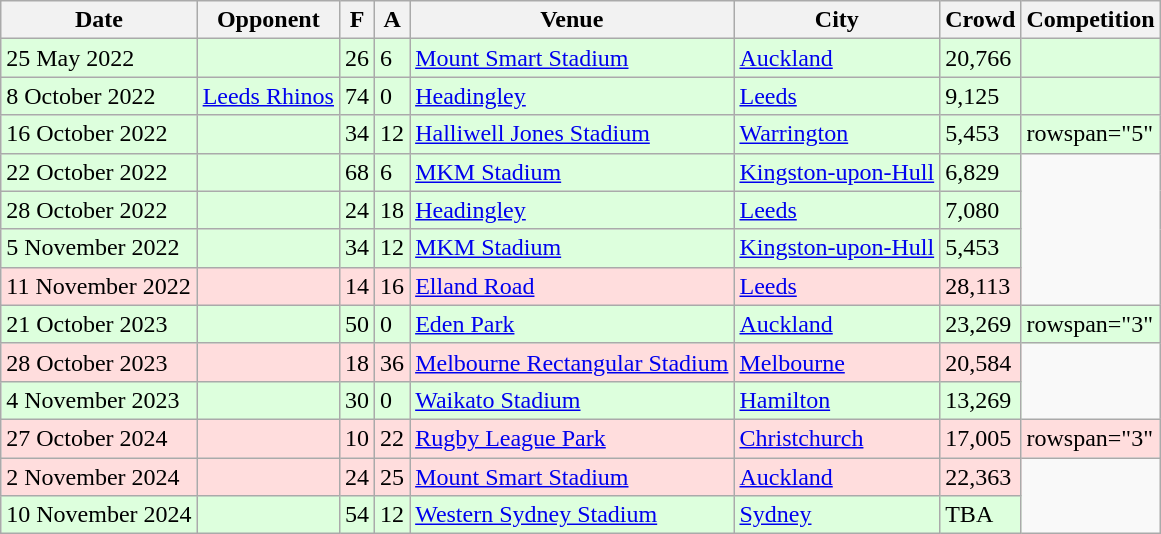<table class="wikitable sortable">
<tr>
<th>Date</th>
<th>Opponent</th>
<th>F</th>
<th>A</th>
<th>Venue</th>
<th>City</th>
<th>Crowd</th>
<th>Competition</th>
</tr>
<tr style="background:#ddffdd;">
<td>25 May 2022</td>
<td></td>
<td>26</td>
<td>6</td>
<td><a href='#'>Mount Smart Stadium</a></td>
<td><a href='#'>Auckland</a></td>
<td>20,766</td>
<td></td>
</tr>
<tr style="background:#ddffdd;">
<td>8 October 2022</td>
<td> <a href='#'>Leeds Rhinos</a></td>
<td>74</td>
<td>0</td>
<td><a href='#'>Headingley</a></td>
<td><a href='#'>Leeds</a></td>
<td>9,125</td>
<td></td>
</tr>
<tr style="background:#ddffdd;">
<td>16 October 2022</td>
<td></td>
<td>34</td>
<td>12</td>
<td><a href='#'>Halliwell Jones Stadium</a></td>
<td><a href='#'>Warrington</a></td>
<td>5,453</td>
<td>rowspan="5" </td>
</tr>
<tr style="background:#ddffdd;">
<td>22 October 2022</td>
<td></td>
<td>68</td>
<td>6</td>
<td><a href='#'>MKM Stadium</a></td>
<td><a href='#'>Kingston-upon-Hull</a></td>
<td>6,829</td>
</tr>
<tr style="background:#ddffdd;">
<td>28 October 2022</td>
<td></td>
<td>24</td>
<td>18</td>
<td><a href='#'>Headingley</a></td>
<td><a href='#'>Leeds</a></td>
<td>7,080</td>
</tr>
<tr style="background:#ddffdd;">
<td>5 November 2022</td>
<td></td>
<td>34</td>
<td>12</td>
<td><a href='#'>MKM Stadium</a></td>
<td><a href='#'>Kingston-upon-Hull</a></td>
<td>5,453</td>
</tr>
<tr style="background:#ffdddd;">
<td>11 November 2022</td>
<td></td>
<td>14</td>
<td>16</td>
<td><a href='#'>Elland Road</a></td>
<td><a href='#'>Leeds</a></td>
<td>28,113</td>
</tr>
<tr style="background:#ddffdd;">
<td>21 October 2023</td>
<td></td>
<td>50</td>
<td>0</td>
<td><a href='#'>Eden Park</a></td>
<td><a href='#'>Auckland</a></td>
<td>23,269</td>
<td>rowspan="3" </td>
</tr>
<tr style="background:#ffdddd;">
<td>28 October 2023</td>
<td></td>
<td>18</td>
<td>36</td>
<td><a href='#'>Melbourne Rectangular Stadium</a></td>
<td><a href='#'>Melbourne</a></td>
<td>20,584</td>
</tr>
<tr style="background:#ddffdd;">
<td>4 November 2023</td>
<td></td>
<td>30</td>
<td>0</td>
<td><a href='#'>Waikato Stadium</a></td>
<td><a href='#'>Hamilton</a></td>
<td>13,269</td>
</tr>
<tr style="background:#ffdddd;">
<td>27 October 2024</td>
<td></td>
<td>10</td>
<td>22</td>
<td><a href='#'>Rugby League Park</a></td>
<td><a href='#'>Christchurch</a></td>
<td>17,005</td>
<td>rowspan="3" </td>
</tr>
<tr style="background:#ffdddd;">
<td>2 November 2024</td>
<td></td>
<td>24</td>
<td>25</td>
<td><a href='#'>Mount Smart Stadium</a></td>
<td><a href='#'>Auckland</a></td>
<td>22,363</td>
</tr>
<tr style="background:#ddffdd;">
<td>10 November 2024</td>
<td></td>
<td>54</td>
<td>12</td>
<td><a href='#'>Western Sydney Stadium</a></td>
<td><a href='#'>Sydney</a></td>
<td>TBA</td>
</tr>
</table>
